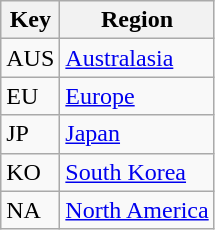<table class="wikitable">
<tr>
<th>Key</th>
<th>Region</th>
</tr>
<tr>
<td>AUS</td>
<td><a href='#'>Australasia</a></td>
</tr>
<tr>
<td>EU</td>
<td><a href='#'>Europe</a></td>
</tr>
<tr>
<td>JP</td>
<td><a href='#'>Japan</a></td>
</tr>
<tr>
<td>KO</td>
<td><a href='#'>South Korea</a></td>
</tr>
<tr>
<td>NA</td>
<td><a href='#'>North America</a></td>
</tr>
</table>
